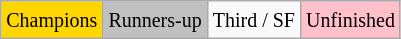<table class="wikitable">
<tr>
<td bgcolor=gold><small>Champions</small></td>
<td style="background:silver;"><small>Runners-up</small></td>
<td style="background:bronze;"><small>Third / SF</small></td>
<td bgcolor=Pink><small>Unfinished</small></td>
</tr>
</table>
